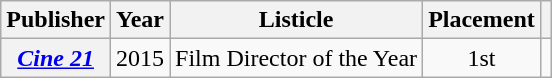<table class="wikitable plainrowheaders sortable">
<tr>
<th scope="col">Publisher</th>
<th scope="col">Year</th>
<th scope="col">Listicle</th>
<th scope="col">Placement</th>
<th scope="col" class="unsortable"></th>
</tr>
<tr>
<th scope="row"><em><a href='#'>Cine 21</a></em></th>
<td>2015</td>
<td style="text-align:left">Film Director of the Year</td>
<td style="text-align:center">1st</td>
<td></td>
</tr>
</table>
